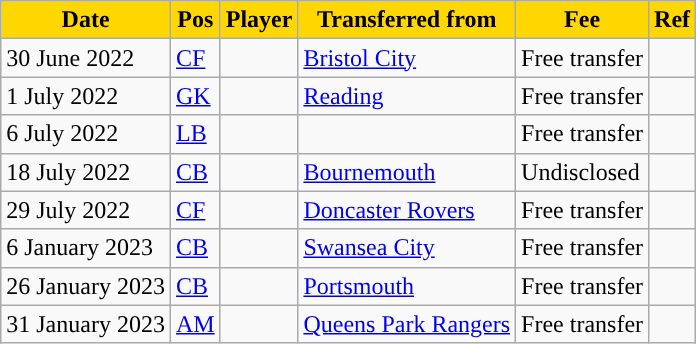<table class="wikitable plainrowheaders sortable">
<tr>
<th style="background-color:#ffd700; color:#000000; ">Date</th>
<th style="background-color:#ffd700; color:#000000; ">Pos</th>
<th style="background-color:#ffd700; color:#000000; ">Player</th>
<th style="background-color:#ffd700; color:#000000; ">Transferred from</th>
<th style="background-color:#ffd700; color:#000000; ">Fee</th>
<th style="background-color:#ffd700; color:#000000; ">Ref</th>
</tr>
<tr>
<td>30 June 2022</td>
<td><a href='#'>CF</a></td>
<td></td>
<td><a href='#'>Bristol City</a></td>
<td>Free transfer</td>
<td></td>
</tr>
<tr>
<td>1 July 2022</td>
<td><a href='#'>GK</a></td>
<td></td>
<td><a href='#'>Reading</a></td>
<td>Free transfer</td>
<td></td>
</tr>
<tr>
<td>6 July 2022</td>
<td><a href='#'>LB</a></td>
<td></td>
<td></td>
<td>Free transfer</td>
<td></td>
</tr>
<tr>
<td>18 July 2022</td>
<td><a href='#'>CB</a></td>
<td></td>
<td><a href='#'>Bournemouth</a></td>
<td>Undisclosed</td>
<td></td>
</tr>
<tr>
<td>29 July 2022</td>
<td><a href='#'>CF</a></td>
<td></td>
<td><a href='#'>Doncaster Rovers</a></td>
<td>Free transfer</td>
<td></td>
</tr>
<tr>
<td>6 January 2023</td>
<td><a href='#'>CB</a></td>
<td></td>
<td><a href='#'>Swansea City</a></td>
<td>Free transfer</td>
<td></td>
</tr>
<tr>
<td>26 January 2023</td>
<td><a href='#'>CB</a></td>
<td></td>
<td><a href='#'>Portsmouth</a></td>
<td>Free transfer</td>
<td></td>
</tr>
<tr>
<td>31 January 2023</td>
<td><a href='#'>AM</a></td>
<td></td>
<td><a href='#'>Queens Park Rangers</a></td>
<td>Free transfer</td>
<td></td>
</tr>
</table>
